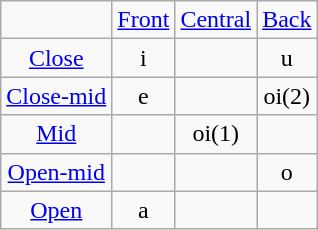<table class="wikitable" |border="1" cellpadding="3" cellspacing="0" style="border-collapse: collapse;text-align:center;">
<tr ---->
<td> </td>
<td><a href='#'>Front</a></td>
<td><a href='#'>Central</a></td>
<td><a href='#'>Back</a></td>
</tr>
<tr ---->
<td><a href='#'>Close</a></td>
<td>i</td>
<td> </td>
<td>u</td>
</tr>
<tr ---->
<td><a href='#'>Close-mid</a></td>
<td>e</td>
<td> </td>
<td>oi(2)</td>
</tr>
<tr ---->
<td><a href='#'>Mid</a></td>
<td> </td>
<td>oi(1)</td>
<td> </td>
</tr>
<tr ---->
<td><a href='#'>Open-mid</a></td>
<td> </td>
<td> </td>
<td>o</td>
</tr>
<tr ---->
<td><a href='#'>Open</a></td>
<td>a</td>
<td> </td>
<td> </td>
</tr>
</table>
